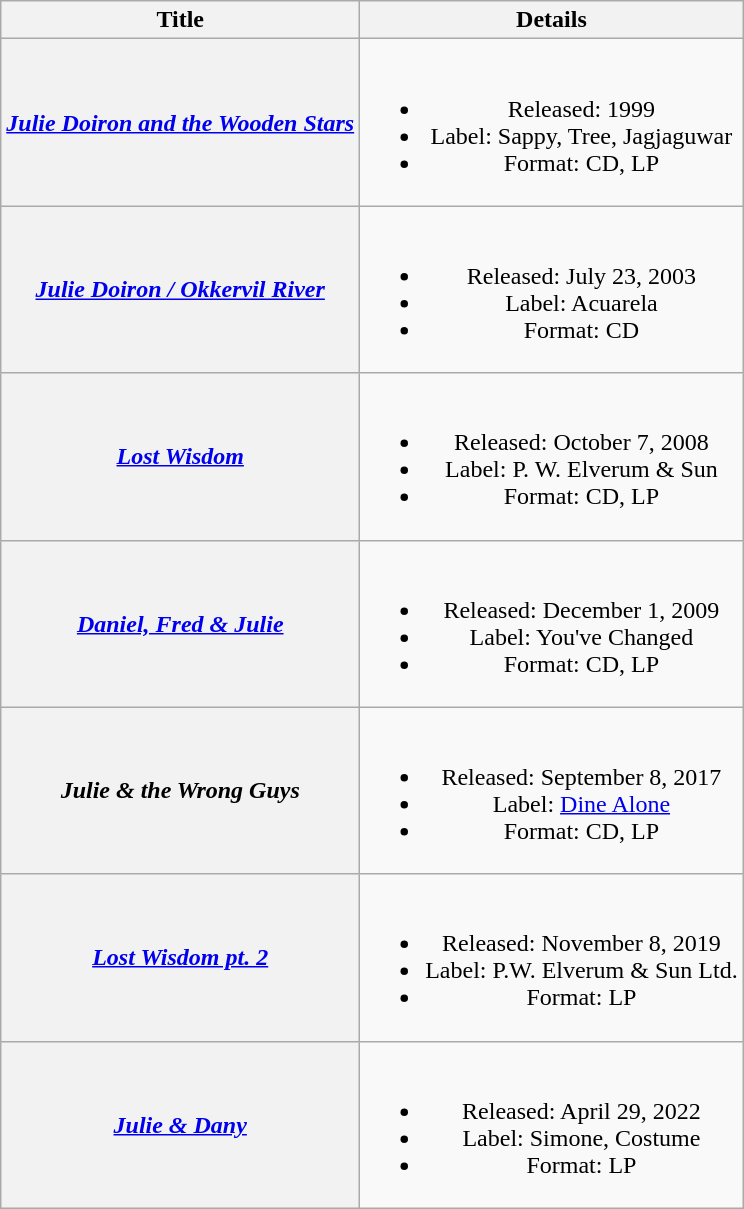<table class="wikitable plainrowheaders" style="text-align:center;">
<tr>
<th scope="col">Title</th>
<th scope="col">Details</th>
</tr>
<tr>
<th scope="row"><em><a href='#'>Julie Doiron and the Wooden Stars</a></em><br></th>
<td><br><ul><li>Released: 1999</li><li>Label: Sappy, Tree, Jagjaguwar</li><li>Format: CD, LP</li></ul></td>
</tr>
<tr>
<th scope="row"><em><a href='#'>Julie Doiron / Okkervil River</a></em><br></th>
<td><br><ul><li>Released: July 23, 2003</li><li>Label: Acuarela</li><li>Format: CD</li></ul></td>
</tr>
<tr>
<th scope="row"><em><a href='#'>Lost Wisdom</a></em><br></th>
<td><br><ul><li>Released: October 7, 2008</li><li>Label: P. W. Elverum & Sun</li><li>Format: CD, LP</li></ul></td>
</tr>
<tr>
<th scope="row"><em><a href='#'>Daniel, Fred & Julie</a></em> <br></th>
<td><br><ul><li>Released: December 1, 2009</li><li>Label: You've Changed</li><li>Format: CD, LP</li></ul></td>
</tr>
<tr>
<th scope="row"><em>Julie & the Wrong Guys</em><br></th>
<td><br><ul><li>Released: September 8, 2017</li><li>Label: <a href='#'>Dine Alone</a></li><li>Format: CD, LP</li></ul></td>
</tr>
<tr>
<th scope="row"><em><a href='#'>Lost Wisdom pt. 2</a></em><br></th>
<td><br><ul><li>Released: November 8, 2019</li><li>Label: P.W. Elverum & Sun Ltd.</li><li>Format: LP</li></ul></td>
</tr>
<tr>
<th scope="row"><em><a href='#'>Julie & Dany</a></em><br></th>
<td><br><ul><li>Released: April 29, 2022</li><li>Label: Simone, Costume</li><li>Format: LP</li></ul></td>
</tr>
</table>
